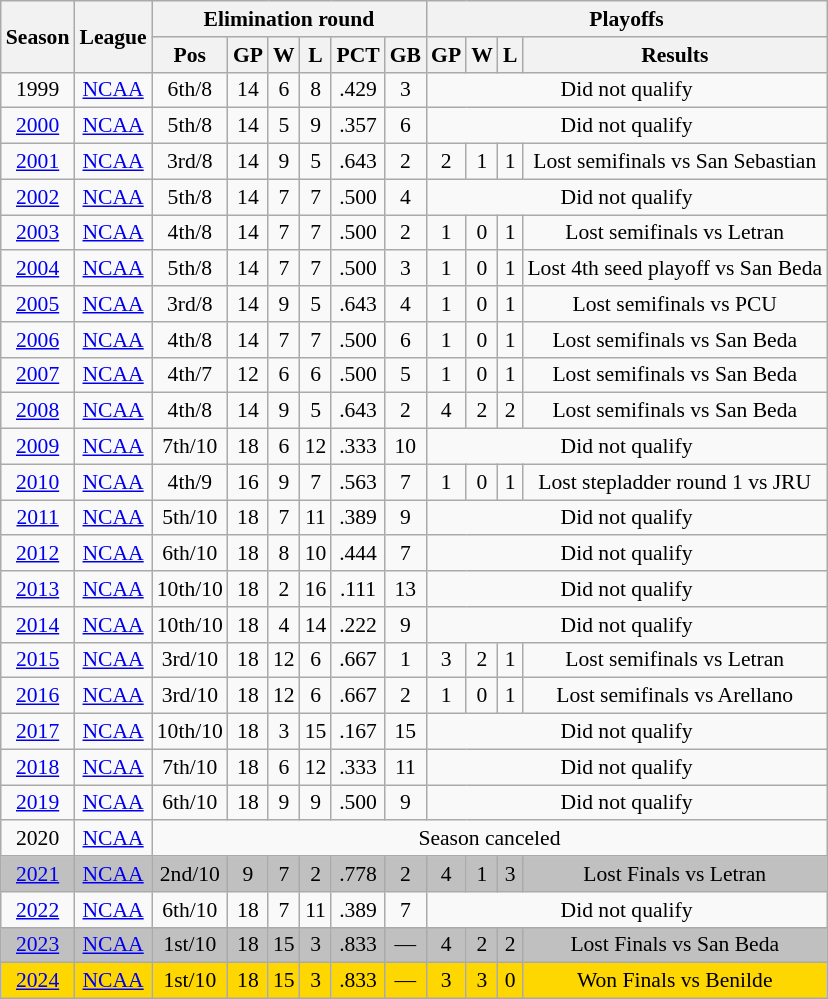<table class="wikitable" style="text-align:center; font-size:90%">
<tr>
<th rowspan="2">Season</th>
<th rowspan="2">League</th>
<th colspan="6">Elimination round</th>
<th colspan="4">Playoffs</th>
</tr>
<tr>
<th>Pos</th>
<th>GP</th>
<th>W</th>
<th>L</th>
<th>PCT</th>
<th>GB</th>
<th>GP</th>
<th>W</th>
<th>L</th>
<th>Results</th>
</tr>
<tr>
<td>1999</td>
<td><a href='#'>NCAA</a></td>
<td>6th/8</td>
<td>14</td>
<td>6</td>
<td>8</td>
<td>.429</td>
<td>3</td>
<td colspan="4">Did not qualify</td>
</tr>
<tr>
<td><a href='#'>2000</a></td>
<td><a href='#'>NCAA</a></td>
<td>5th/8</td>
<td>14</td>
<td>5</td>
<td>9</td>
<td>.357</td>
<td>6</td>
<td colspan="4">Did not qualify</td>
</tr>
<tr>
<td><a href='#'>2001</a></td>
<td><a href='#'>NCAA</a></td>
<td>3rd/8</td>
<td>14</td>
<td>9</td>
<td>5</td>
<td>.643</td>
<td>2</td>
<td>2</td>
<td>1</td>
<td>1</td>
<td>Lost semifinals vs San Sebastian</td>
</tr>
<tr>
<td><a href='#'>2002</a></td>
<td><a href='#'>NCAA</a></td>
<td>5th/8</td>
<td>14</td>
<td>7</td>
<td>7</td>
<td>.500</td>
<td>4</td>
<td colspan="4">Did not qualify</td>
</tr>
<tr>
<td><a href='#'>2003</a></td>
<td><a href='#'>NCAA</a></td>
<td>4th/8</td>
<td>14</td>
<td>7</td>
<td>7</td>
<td>.500</td>
<td>2</td>
<td>1</td>
<td>0</td>
<td>1</td>
<td>Lost semifinals vs Letran</td>
</tr>
<tr>
<td><a href='#'>2004</a></td>
<td><a href='#'>NCAA</a></td>
<td>5th/8</td>
<td>14</td>
<td>7</td>
<td>7</td>
<td>.500</td>
<td>3</td>
<td>1</td>
<td>0</td>
<td>1</td>
<td>Lost 4th seed playoff vs San Beda</td>
</tr>
<tr>
<td><a href='#'>2005</a></td>
<td><a href='#'>NCAA</a></td>
<td>3rd/8</td>
<td>14</td>
<td>9</td>
<td>5</td>
<td>.643</td>
<td>4</td>
<td>1</td>
<td>0</td>
<td>1</td>
<td>Lost semifinals vs PCU</td>
</tr>
<tr>
<td><a href='#'>2006</a></td>
<td><a href='#'>NCAA</a></td>
<td>4th/8</td>
<td>14</td>
<td>7</td>
<td>7</td>
<td>.500</td>
<td>6</td>
<td>1</td>
<td>0</td>
<td>1</td>
<td>Lost semifinals vs San Beda</td>
</tr>
<tr>
<td><a href='#'>2007</a></td>
<td><a href='#'>NCAA</a></td>
<td>4th/7</td>
<td>12</td>
<td>6</td>
<td>6</td>
<td>.500</td>
<td>5</td>
<td>1</td>
<td>0</td>
<td>1</td>
<td>Lost semifinals vs San Beda</td>
</tr>
<tr>
<td><a href='#'>2008</a></td>
<td><a href='#'>NCAA</a></td>
<td>4th/8</td>
<td>14</td>
<td>9</td>
<td>5</td>
<td>.643</td>
<td>2</td>
<td>4</td>
<td>2</td>
<td>2</td>
<td>Lost semifinals vs San Beda</td>
</tr>
<tr>
<td><a href='#'>2009</a></td>
<td><a href='#'>NCAA</a></td>
<td>7th/10</td>
<td>18</td>
<td>6</td>
<td>12</td>
<td>.333</td>
<td>10</td>
<td colspan="4">Did not qualify</td>
</tr>
<tr>
<td><a href='#'>2010</a></td>
<td><a href='#'>NCAA</a></td>
<td>4th/9</td>
<td>16</td>
<td>9</td>
<td>7</td>
<td>.563</td>
<td>7</td>
<td>1</td>
<td>0</td>
<td>1</td>
<td>Lost stepladder round 1 vs JRU</td>
</tr>
<tr>
<td><a href='#'>2011</a></td>
<td><a href='#'>NCAA</a></td>
<td>5th/10</td>
<td>18</td>
<td>7</td>
<td>11</td>
<td>.389</td>
<td>9</td>
<td colspan="4">Did not qualify</td>
</tr>
<tr>
<td><a href='#'>2012</a></td>
<td><a href='#'>NCAA</a></td>
<td>6th/10</td>
<td>18</td>
<td>8</td>
<td>10</td>
<td>.444</td>
<td>7</td>
<td colspan="4">Did not qualify</td>
</tr>
<tr>
<td><a href='#'>2013</a></td>
<td><a href='#'>NCAA</a></td>
<td>10th/10</td>
<td>18</td>
<td>2</td>
<td>16</td>
<td>.111</td>
<td>13</td>
<td colspan="4">Did not qualify</td>
</tr>
<tr>
<td><a href='#'>2014</a></td>
<td><a href='#'>NCAA</a></td>
<td>10th/10</td>
<td>18</td>
<td>4</td>
<td>14</td>
<td>.222</td>
<td>9</td>
<td colspan="4">Did not qualify</td>
</tr>
<tr>
<td><a href='#'>2015</a></td>
<td><a href='#'>NCAA</a></td>
<td>3rd/10</td>
<td>18</td>
<td>12</td>
<td>6</td>
<td>.667</td>
<td>1</td>
<td>3</td>
<td>2</td>
<td>1</td>
<td>Lost semifinals vs Letran</td>
</tr>
<tr>
<td><a href='#'>2016</a></td>
<td><a href='#'>NCAA</a></td>
<td>3rd/10</td>
<td>18</td>
<td>12</td>
<td>6</td>
<td>.667</td>
<td>2</td>
<td>1</td>
<td>0</td>
<td>1</td>
<td>Lost semifinals vs Arellano</td>
</tr>
<tr>
<td><a href='#'>2017</a></td>
<td><a href='#'>NCAA</a></td>
<td>10th/10</td>
<td>18</td>
<td>3</td>
<td>15</td>
<td>.167</td>
<td>15</td>
<td colspan="4">Did not qualify</td>
</tr>
<tr>
<td><a href='#'>2018</a></td>
<td><a href='#'>NCAA</a></td>
<td>7th/10</td>
<td>18</td>
<td>6</td>
<td>12</td>
<td>.333</td>
<td>11</td>
<td colspan="4">Did not qualify</td>
</tr>
<tr>
<td><a href='#'>2019</a></td>
<td><a href='#'>NCAA</a></td>
<td>6th/10</td>
<td>18</td>
<td>9</td>
<td>9</td>
<td>.500</td>
<td>9</td>
<td colspan="4">Did not qualify</td>
</tr>
<tr>
<td>2020</td>
<td><a href='#'>NCAA</a></td>
<td colspan="10">Season canceled</td>
</tr>
<tr bgcolor=silver>
<td><a href='#'>2021</a></td>
<td><a href='#'>NCAA</a></td>
<td>2nd/10</td>
<td>9</td>
<td>7</td>
<td>2</td>
<td>.778</td>
<td>2</td>
<td>4</td>
<td>1</td>
<td>3</td>
<td>Lost Finals vs Letran</td>
</tr>
<tr>
<td><a href='#'>2022</a></td>
<td><a href='#'>NCAA</a></td>
<td>6th/10</td>
<td>18</td>
<td>7</td>
<td>11</td>
<td>.389</td>
<td>7</td>
<td colspan="4">Did not qualify</td>
</tr>
<tr bgcolor=silver>
<td><a href='#'>2023</a></td>
<td><a href='#'>NCAA</a></td>
<td>1st/10</td>
<td>18</td>
<td>15</td>
<td>3</td>
<td>.833</td>
<td>—</td>
<td>4</td>
<td>2</td>
<td>2</td>
<td>Lost Finals vs San Beda</td>
</tr>
<tr bgcolor=gold>
<td><a href='#'>2024</a></td>
<td><a href='#'>NCAA</a></td>
<td>1st/10</td>
<td>18</td>
<td>15</td>
<td>3</td>
<td>.833</td>
<td>—</td>
<td>3</td>
<td>3</td>
<td>0</td>
<td>Won Finals vs Benilde</td>
</tr>
</table>
